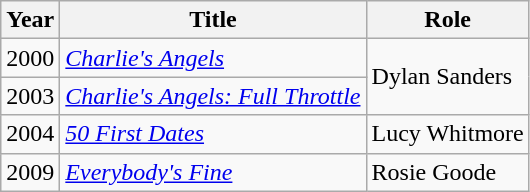<table class="wikitable sortable">
<tr>
<th>Year</th>
<th>Title</th>
<th>Role</th>
</tr>
<tr>
<td>2000</td>
<td><em><a href='#'>Charlie's Angels</a></em></td>
<td rowspan=2>Dylan Sanders</td>
</tr>
<tr>
<td>2003</td>
<td><em><a href='#'>Charlie's Angels: Full Throttle</a></em></td>
</tr>
<tr>
<td>2004</td>
<td><em><a href='#'>50 First Dates</a></em></td>
<td>Lucy Whitmore</td>
</tr>
<tr>
<td>2009</td>
<td><em><a href='#'>Everybody's Fine</a></em></td>
<td>Rosie Goode</td>
</tr>
</table>
